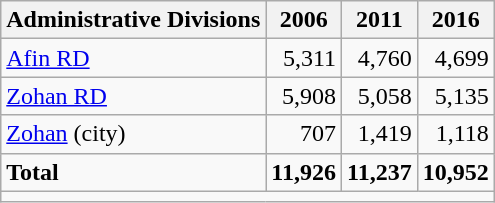<table class="wikitable">
<tr>
<th>Administrative Divisions</th>
<th>2006</th>
<th>2011</th>
<th>2016</th>
</tr>
<tr>
<td><a href='#'>Afin RD</a></td>
<td style="text-align: right;">5,311</td>
<td style="text-align: right;">4,760</td>
<td style="text-align: right;">4,699</td>
</tr>
<tr>
<td><a href='#'>Zohan RD</a></td>
<td style="text-align: right;">5,908</td>
<td style="text-align: right;">5,058</td>
<td style="text-align: right;">5,135</td>
</tr>
<tr>
<td><a href='#'>Zohan</a> (city)</td>
<td style="text-align: right;">707</td>
<td style="text-align: right;">1,419</td>
<td style="text-align: right;">1,118</td>
</tr>
<tr>
<td><strong>Total</strong></td>
<td style="text-align: right;"><strong>11,926</strong></td>
<td style="text-align: right;"><strong>11,237</strong></td>
<td style="text-align: right;"><strong>10,952</strong></td>
</tr>
<tr>
<td colspan=4></td>
</tr>
</table>
